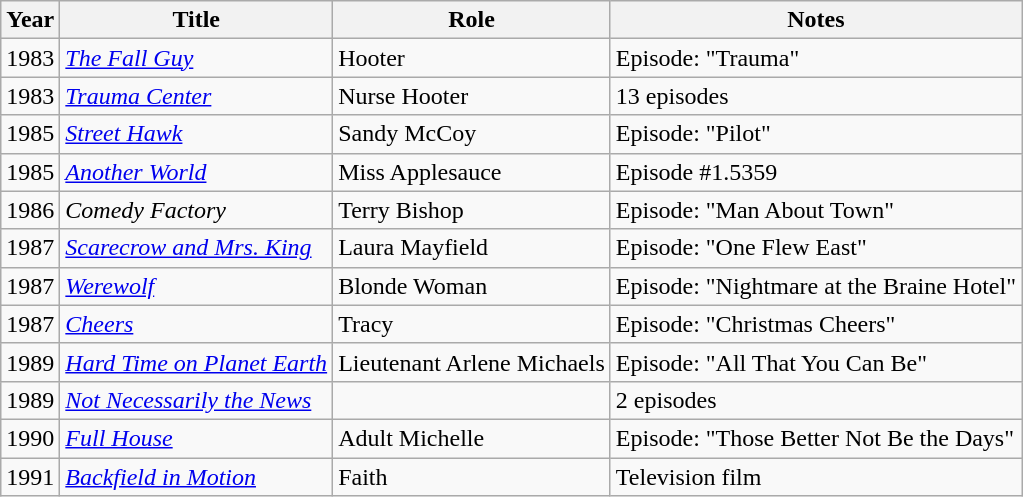<table class="wikitable sortable">
<tr>
<th>Year</th>
<th>Title</th>
<th>Role</th>
<th>Notes</th>
</tr>
<tr>
<td>1983</td>
<td><em><a href='#'>The Fall Guy</a></em></td>
<td>Hooter</td>
<td>Episode: "Trauma"</td>
</tr>
<tr>
<td>1983</td>
<td><a href='#'><em>Trauma Center</em></a></td>
<td>Nurse Hooter</td>
<td>13 episodes</td>
</tr>
<tr>
<td>1985</td>
<td><em><a href='#'>Street Hawk</a></em></td>
<td>Sandy McCoy</td>
<td>Episode: "Pilot"</td>
</tr>
<tr>
<td>1985</td>
<td><a href='#'><em>Another World</em></a></td>
<td>Miss Applesauce</td>
<td>Episode #1.5359</td>
</tr>
<tr>
<td>1986</td>
<td><em>Comedy Factory</em></td>
<td>Terry Bishop</td>
<td>Episode: "Man About Town"</td>
</tr>
<tr>
<td>1987</td>
<td><em><a href='#'>Scarecrow and Mrs. King</a></em></td>
<td>Laura Mayfield</td>
<td>Episode: "One Flew East"</td>
</tr>
<tr>
<td>1987</td>
<td><a href='#'><em>Werewolf</em></a></td>
<td>Blonde Woman</td>
<td>Episode: "Nightmare at the Braine Hotel"</td>
</tr>
<tr>
<td>1987</td>
<td><em><a href='#'>Cheers</a></em></td>
<td>Tracy</td>
<td>Episode: "Christmas Cheers"</td>
</tr>
<tr>
<td>1989</td>
<td><em><a href='#'>Hard Time on Planet Earth</a></em></td>
<td>Lieutenant Arlene Michaels</td>
<td>Episode: "All That You Can Be"</td>
</tr>
<tr>
<td>1989</td>
<td><em><a href='#'>Not Necessarily the News</a></em></td>
<td></td>
<td>2 episodes</td>
</tr>
<tr>
<td>1990</td>
<td><em><a href='#'>Full House</a></em></td>
<td>Adult Michelle</td>
<td>Episode: "Those Better Not Be the Days"</td>
</tr>
<tr>
<td>1991</td>
<td><a href='#'><em>Backfield in Motion</em></a></td>
<td>Faith</td>
<td>Television film</td>
</tr>
</table>
